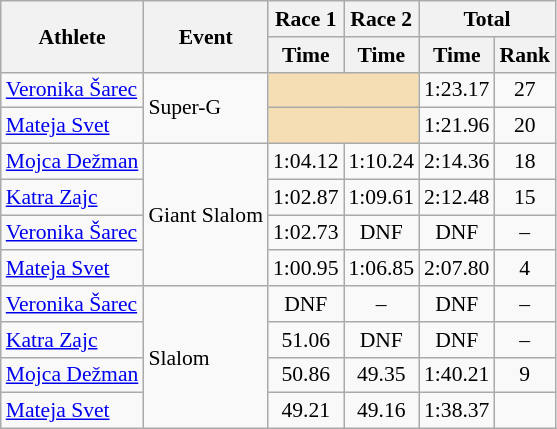<table class="wikitable" style="font-size:90%">
<tr>
<th rowspan="2">Athlete</th>
<th rowspan="2">Event</th>
<th>Race 1</th>
<th>Race 2</th>
<th colspan="2">Total</th>
</tr>
<tr>
<th>Time</th>
<th>Time</th>
<th>Time</th>
<th>Rank</th>
</tr>
<tr>
<td><a href='#'>Veronika Šarec</a></td>
<td rowspan="2">Super-G</td>
<td colspan="2" bgcolor="wheat"></td>
<td align="center">1:23.17</td>
<td align="center">27</td>
</tr>
<tr>
<td><a href='#'>Mateja Svet</a></td>
<td colspan="2" bgcolor="wheat"></td>
<td align="center">1:21.96</td>
<td align="center">20</td>
</tr>
<tr>
<td><a href='#'>Mojca Dežman</a></td>
<td rowspan="4">Giant Slalom</td>
<td align="center">1:04.12</td>
<td align="center">1:10.24</td>
<td align="center">2:14.36</td>
<td align="center">18</td>
</tr>
<tr>
<td><a href='#'>Katra Zajc</a></td>
<td align="center">1:02.87</td>
<td align="center">1:09.61</td>
<td align="center">2:12.48</td>
<td align="center">15</td>
</tr>
<tr>
<td><a href='#'>Veronika Šarec</a></td>
<td align="center">1:02.73</td>
<td align="center">DNF</td>
<td align="center">DNF</td>
<td align="center">–</td>
</tr>
<tr>
<td><a href='#'>Mateja Svet</a></td>
<td align="center">1:00.95</td>
<td align="center">1:06.85</td>
<td align="center">2:07.80</td>
<td align="center">4</td>
</tr>
<tr>
<td><a href='#'>Veronika Šarec</a></td>
<td rowspan="4">Slalom</td>
<td align="center">DNF</td>
<td align="center">–</td>
<td align="center">DNF</td>
<td align="center">–</td>
</tr>
<tr>
<td><a href='#'>Katra Zajc</a></td>
<td align="center">51.06</td>
<td align="center">DNF</td>
<td align="center">DNF</td>
<td align="center">–</td>
</tr>
<tr>
<td><a href='#'>Mojca Dežman</a></td>
<td align="center">50.86</td>
<td align="center">49.35</td>
<td align="center">1:40.21</td>
<td align="center">9</td>
</tr>
<tr>
<td><a href='#'>Mateja Svet</a></td>
<td align="center">49.21</td>
<td align="center">49.16</td>
<td align="center">1:38.37</td>
<td align="center"></td>
</tr>
</table>
